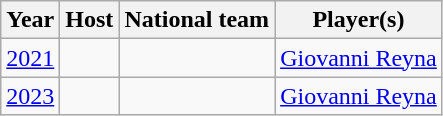<table class="wikitable">
<tr>
<th Align=Left>Year</th>
<th Align=Left>Host</th>
<th Align=Left>National team</th>
<th Align=Left>Player(s)</th>
</tr>
<tr>
<td><a href='#'>2021</a></td>
<td></td>
<td></td>
<td><a href='#'>Giovanni Reyna</a></td>
</tr>
<tr>
<td><a href='#'>2023</a></td>
<td></td>
<td></td>
<td><a href='#'>Giovanni Reyna</a></td>
</tr>
</table>
